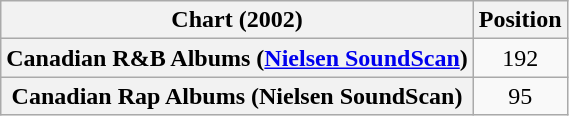<table class="wikitable plainrowheaders" style="text-align:center;">
<tr>
<th scope="col">Chart (2002)</th>
<th scope="col">Position</th>
</tr>
<tr>
<th scope="row">Canadian R&B Albums (<a href='#'>Nielsen SoundScan</a>)</th>
<td>192</td>
</tr>
<tr>
<th scope="row">Canadian Rap Albums (Nielsen SoundScan)</th>
<td>95</td>
</tr>
</table>
